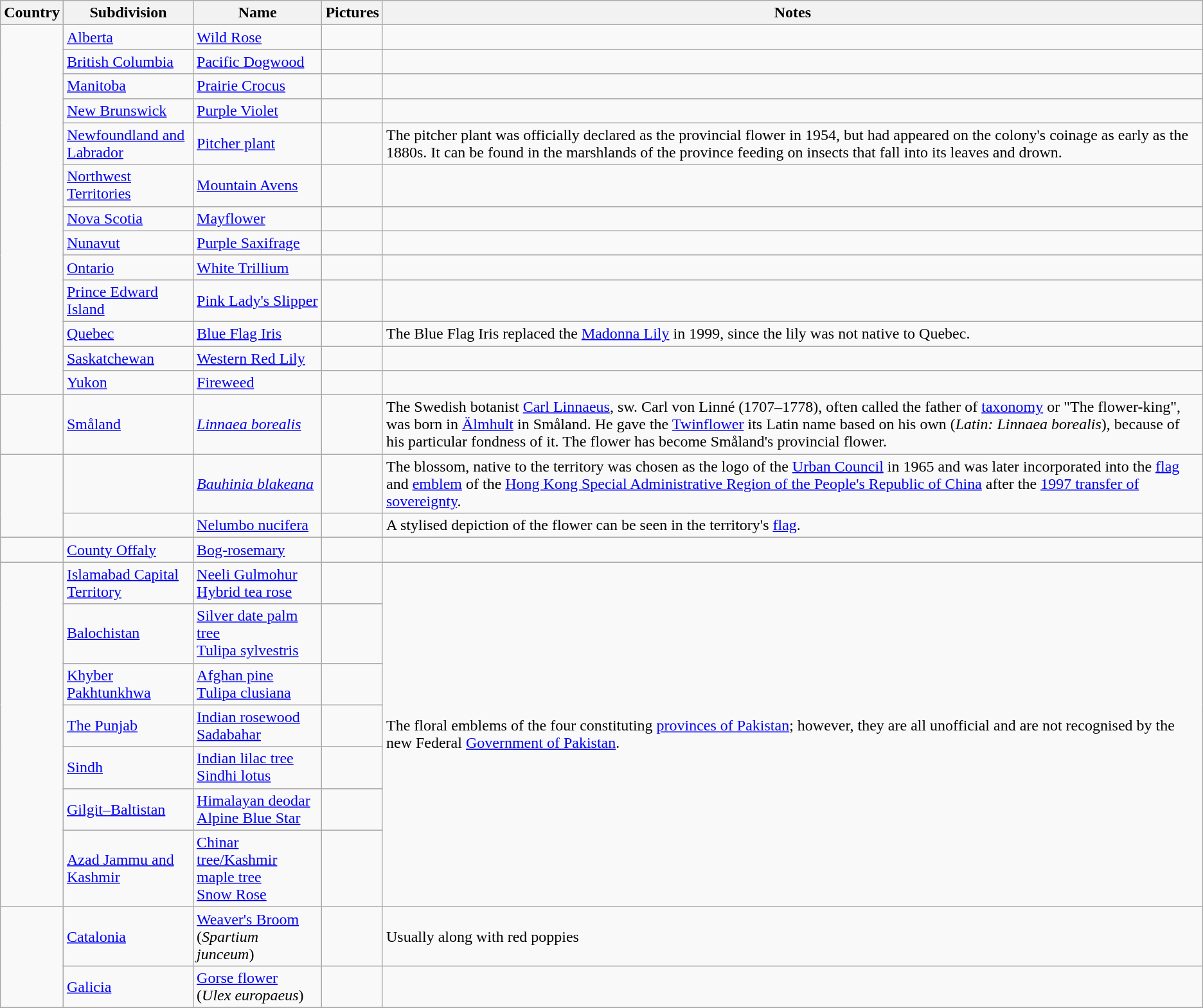<table class="wikitable">
<tr>
<th>Country</th>
<th>Subdivision</th>
<th>Name</th>
<th>Pictures</th>
<th>Notes</th>
</tr>
<tr>
<td rowspan="13"></td>
<td><a href='#'>Alberta</a></td>
<td><a href='#'>Wild Rose</a></td>
<td></td>
<td></td>
</tr>
<tr>
<td><a href='#'>British Columbia</a></td>
<td><a href='#'>Pacific Dogwood</a></td>
<td></td>
<td></td>
</tr>
<tr>
<td><a href='#'>Manitoba</a></td>
<td><a href='#'>Prairie Crocus</a></td>
<td></td>
<td></td>
</tr>
<tr>
<td><a href='#'>New Brunswick</a></td>
<td><a href='#'>Purple Violet</a></td>
<td></td>
<td></td>
</tr>
<tr>
<td><a href='#'>Newfoundland and Labrador</a></td>
<td><a href='#'>Pitcher plant</a></td>
<td></td>
<td>The pitcher plant was officially declared as the provincial flower in 1954, but had appeared on the colony's coinage as early as the 1880s. It can be found in the marshlands of the province feeding on insects that fall into its leaves and drown.</td>
</tr>
<tr>
<td><a href='#'>Northwest Territories</a></td>
<td><a href='#'>Mountain Avens</a></td>
<td></td>
<td></td>
</tr>
<tr>
<td><a href='#'>Nova Scotia</a></td>
<td><a href='#'>Mayflower</a></td>
<td></td>
<td></td>
</tr>
<tr>
<td><a href='#'>Nunavut</a></td>
<td><a href='#'>Purple Saxifrage</a></td>
<td></td>
<td></td>
</tr>
<tr>
<td><a href='#'>Ontario</a></td>
<td><a href='#'>White Trillium</a></td>
<td></td>
<td></td>
</tr>
<tr>
<td><a href='#'>Prince Edward Island</a></td>
<td><a href='#'>Pink Lady's Slipper</a></td>
<td></td>
<td></td>
</tr>
<tr>
<td><a href='#'>Quebec</a></td>
<td><a href='#'>Blue Flag Iris</a></td>
<td></td>
<td>The Blue Flag Iris replaced the <a href='#'>Madonna Lily</a> in 1999, since the lily was not native to Quebec.</td>
</tr>
<tr>
<td><a href='#'>Saskatchewan</a></td>
<td><a href='#'>Western Red Lily</a></td>
<td></td>
<td></td>
</tr>
<tr>
<td><a href='#'>Yukon</a></td>
<td><a href='#'>Fireweed</a></td>
<td></td>
<td></td>
</tr>
<tr>
<td></td>
<td><a href='#'>Småland</a></td>
<td><em><a href='#'>Linnaea borealis</a></em></td>
<td></td>
<td>The Swedish botanist <a href='#'>Carl Linnaeus</a>, sw. Carl von Linné (1707–1778), often called the father of <a href='#'>taxonomy</a> or "The flower-king", was born in <a href='#'>Älmhult</a> in Småland. He gave the <a href='#'>Twinflower</a> its Latin name based on his own (<em>Latin: Linnaea borealis</em>), because of his particular fondness of it. The flower has become Småland's provincial flower.</td>
</tr>
<tr>
<td rowspan="2"></td>
<td></td>
<td><em><a href='#'>Bauhinia blakeana</a></em></td>
<td></td>
<td>The blossom, native to the territory was chosen as the logo of the <a href='#'>Urban Council</a> in 1965 and was later incorporated into the <a href='#'>flag</a> and <a href='#'>emblem</a> of the <a href='#'>Hong Kong Special Administrative Region of the People's Republic of China</a> after the <a href='#'>1997 transfer of sovereignty</a>.</td>
</tr>
<tr>
<td></td>
<td><a href='#'>Nelumbo nucifera</a></td>
<td></td>
<td>A stylised depiction of the flower can be seen in the territory's <a href='#'>flag</a>.</td>
</tr>
<tr>
<td></td>
<td><a href='#'>County Offaly</a></td>
<td><a href='#'>Bog-rosemary</a></td>
<td></td>
<td></td>
</tr>
<tr>
<td rowspan="7"></td>
<td> <a href='#'>Islamabad Capital Territory</a></td>
<td><a href='#'>Neeli Gulmohur</a><br><a href='#'>Hybrid tea rose</a></td>
<td><br></td>
<td rowspan="7">The floral emblems of the four constituting <a href='#'>provinces of Pakistan</a>; however, they are all unofficial and are not recognised by the new Federal <a href='#'>Government of Pakistan</a>.</td>
</tr>
<tr>
<td> <a href='#'>Balochistan</a></td>
<td><a href='#'>Silver date palm tree</a><br><a href='#'>Tulipa sylvestris</a></td>
<td><br></td>
</tr>
<tr>
<td> <a href='#'>Khyber Pakhtunkhwa</a></td>
<td><a href='#'>Afghan pine</a><br><a href='#'>Tulipa clusiana</a></td>
<td><br></td>
</tr>
<tr>
<td> <a href='#'>The Punjab</a></td>
<td><a href='#'>Indian rosewood</a><br><a href='#'>Sadabahar</a></td>
<td><br></td>
</tr>
<tr>
<td> <a href='#'>Sindh</a></td>
<td><a href='#'>Indian lilac tree</a><br><a href='#'>Sindhi lotus</a></td>
<td><br></td>
</tr>
<tr>
<td><a href='#'>Gilgit–Baltistan</a></td>
<td><a href='#'>Himalayan deodar</a><br><a href='#'>Alpine Blue Star</a></td>
<td><br></td>
</tr>
<tr>
<td> <a href='#'>Azad Jammu and Kashmir</a></td>
<td><a href='#'>Chinar tree/Kashmir maple tree</a><br><a href='#'>Snow Rose</a></td>
<td><br></td>
</tr>
<tr>
<td rowspan="2"></td>
<td> <a href='#'>Catalonia</a></td>
<td><a href='#'>Weaver's Broom</a><br>(<em>Spartium junceum</em>)</td>
<td></td>
<td>Usually along with red poppies</td>
</tr>
<tr>
<td> <a href='#'>Galicia</a></td>
<td><a href='#'>Gorse flower</a><br>(<em>Ulex europaeus</em>)</td>
<td></td>
<td></td>
</tr>
<tr>
</tr>
</table>
